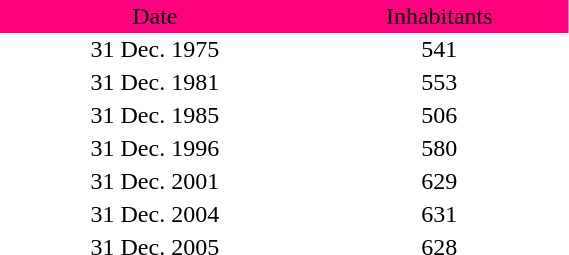<table border="0" cellpadding="2" cellspacing="0" width="30%">
<tr bgcolor="#ff007f" align="center">
<td>Date</td>
<td>Inhabitants</td>
</tr>
<tr align="center">
<td>31 Dec. 1975</td>
<td>541</td>
</tr>
<tr align="center">
<td>31 Dec. 1981</td>
<td>553</td>
</tr>
<tr align="center">
<td>31 Dec. 1985</td>
<td>506</td>
</tr>
<tr align="center">
<td>31 Dec. 1996</td>
<td>580</td>
</tr>
<tr align="center">
<td>31 Dec. 2001</td>
<td>629</td>
</tr>
<tr align="center">
<td>31 Dec. 2004</td>
<td>631</td>
</tr>
<tr align="center">
<td>31 Dec. 2005</td>
<td>628</td>
</tr>
</table>
